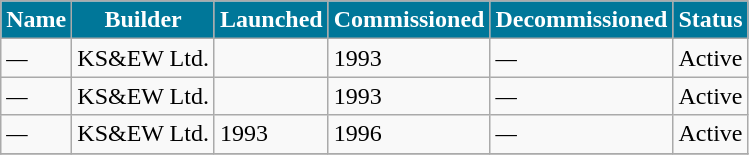<table class="wikitable">
<tr>
<th style="background:#079;color:#fff;">Name</th>
<th style="background:#079;color:#fff;">Builder</th>
<th style="background:#079;color:#fff;">Launched</th>
<th style="background:#079;color:#fff;">Commissioned</th>
<th style="background:#079;color:#fff;">Decommissioned</th>
<th style="background:#079;color:#fff;">Status</th>
</tr>
<tr>
<td><em>—</em></td>
<td>KS&EW Ltd.</td>
<td></td>
<td>1993</td>
<td><em>—</em></td>
<td>Active</td>
</tr>
<tr>
<td><em>—</em></td>
<td>KS&EW Ltd.</td>
<td></td>
<td>1993</td>
<td><em>—</em></td>
<td>Active</td>
</tr>
<tr>
<td><em>—</em></td>
<td>KS&EW Ltd.</td>
<td>1993</td>
<td>1996</td>
<td><em>—</em></td>
<td>Active</td>
</tr>
<tr>
</tr>
</table>
